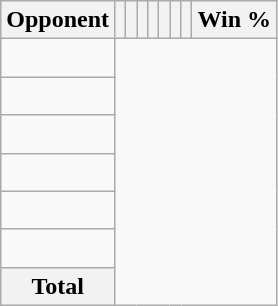<table class="wikitable sortable collapsible collapsed" style="text-align: center;">
<tr>
<th>Opponent</th>
<th></th>
<th></th>
<th></th>
<th></th>
<th></th>
<th></th>
<th></th>
<th>Win %</th>
</tr>
<tr>
<td align="left"><br></td>
</tr>
<tr>
<td align="left"><br></td>
</tr>
<tr>
<td align="left"><br></td>
</tr>
<tr>
<td align="left"><br></td>
</tr>
<tr>
<td align="left"><br></td>
</tr>
<tr>
<td align="left"><br></td>
</tr>
<tr class="sortbottom">
<th>Total<br></th>
</tr>
</table>
